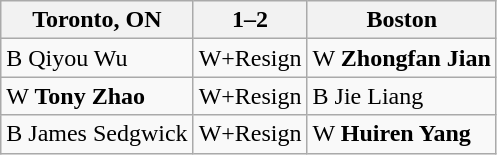<table class="wikitable">
<tr>
<th>Toronto, ON</th>
<th>1–2</th>
<th>Boston</th>
</tr>
<tr>
<td>B Qiyou Wu</td>
<td>W+Resign</td>
<td>W <strong>Zhongfan Jian</strong></td>
</tr>
<tr>
<td>W <strong>Tony Zhao</strong></td>
<td>W+Resign</td>
<td>B Jie Liang</td>
</tr>
<tr>
<td>B James Sedgwick</td>
<td>W+Resign</td>
<td>W <strong>Huiren Yang</strong></td>
</tr>
</table>
